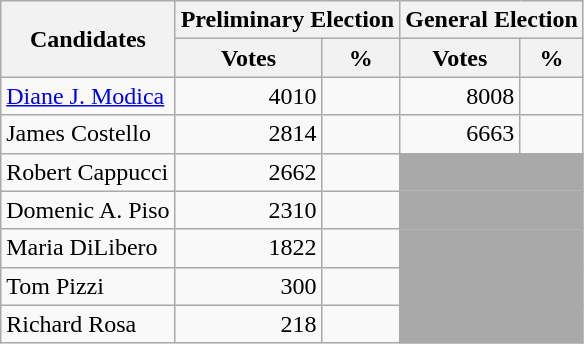<table class=wikitable>
<tr>
<th colspan=1 rowspan=2><strong>Candidates</strong></th>
<th colspan=2><strong>Preliminary Election</strong></th>
<th colspan=2><strong>General Election</strong></th>
</tr>
<tr>
<th>Votes</th>
<th>%</th>
<th>Votes</th>
<th>%</th>
</tr>
<tr>
<td><a href='#'>Diane J. Modica</a></td>
<td align="right">4010</td>
<td align="right"></td>
<td align="right">8008</td>
<td align="right"></td>
</tr>
<tr>
<td>James Costello</td>
<td align="right">2814</td>
<td align="right"></td>
<td align="right">6663</td>
<td align="right"></td>
</tr>
<tr>
<td>Robert Cappucci</td>
<td align="right">2662</td>
<td align="right"></td>
<td colspan=2 bgcolor=darkgray> </td>
</tr>
<tr>
<td>Domenic A. Piso</td>
<td align="right">2310</td>
<td align="right"></td>
<td colspan=2 bgcolor=darkgray> </td>
</tr>
<tr>
<td>Maria DiLibero</td>
<td align="right">1822</td>
<td align="right"></td>
<td colspan=2 bgcolor=darkgray> </td>
</tr>
<tr>
<td>Tom Pizzi</td>
<td align="right">300</td>
<td align="right"></td>
<td colspan=2 bgcolor=darkgray> </td>
</tr>
<tr>
<td>Richard Rosa</td>
<td align="right">218</td>
<td align="right"></td>
<td colspan=2 bgcolor=darkgray> </td>
</tr>
</table>
